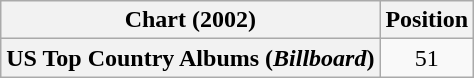<table class="wikitable plainrowheaders" style="text-align:center">
<tr>
<th scope="col">Chart (2002)</th>
<th scope="col">Position</th>
</tr>
<tr>
<th scope="row">US Top Country Albums (<em>Billboard</em>)</th>
<td>51</td>
</tr>
</table>
